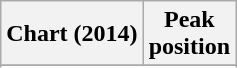<table class="wikitable sortable plainrowheaders">
<tr>
<th>Chart (2014)</th>
<th>Peak<br>position</th>
</tr>
<tr>
</tr>
<tr>
</tr>
<tr>
</tr>
<tr>
</tr>
<tr>
</tr>
</table>
